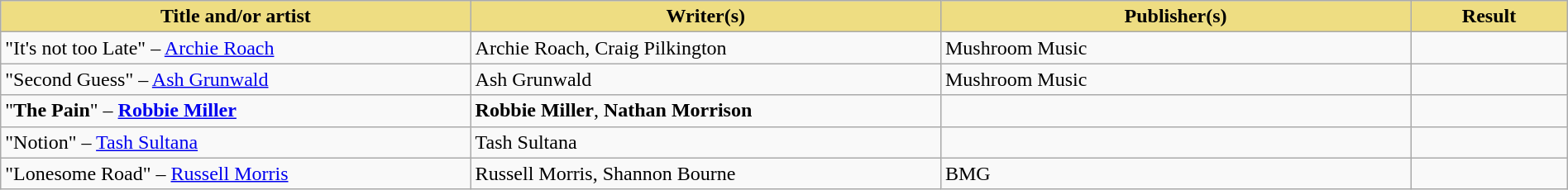<table class="wikitable" width=100%>
<tr>
<th style="width:30%;background:#EEDD82;">Title and/or artist</th>
<th style="width:30%;background:#EEDD82;">Writer(s)</th>
<th style="width:30%;background:#EEDD82;">Publisher(s)</th>
<th style="width:10%;background:#EEDD82;">Result</th>
</tr>
<tr>
<td>"It's not too Late" – <a href='#'>Archie Roach</a></td>
<td>Archie Roach, Craig Pilkington</td>
<td>Mushroom Music</td>
<td></td>
</tr>
<tr>
<td>"Second Guess" – <a href='#'>Ash Grunwald</a></td>
<td>Ash Grunwald</td>
<td>Mushroom Music</td>
<td></td>
</tr>
<tr>
<td>"<strong>The Pain</strong>" – <strong><a href='#'>Robbie Miller</a></strong></td>
<td><strong>Robbie Miller</strong>, <strong>Nathan Morrison</strong></td>
<td></td>
<td></td>
</tr>
<tr>
<td>"Notion" – <a href='#'>Tash Sultana</a></td>
<td>Tash Sultana</td>
<td></td>
<td></td>
</tr>
<tr>
<td>"Lonesome Road" – <a href='#'>Russell Morris</a></td>
<td>Russell Morris, Shannon Bourne</td>
<td>BMG</td>
<td></td>
</tr>
</table>
